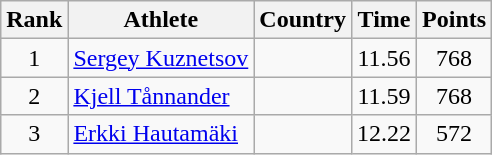<table class="wikitable sortable" style="text-align:center">
<tr>
<th>Rank</th>
<th>Athlete</th>
<th>Country</th>
<th>Time</th>
<th>Points</th>
</tr>
<tr>
<td>1</td>
<td align=left><a href='#'>Sergey Kuznetsov</a></td>
<td align=left></td>
<td>11.56</td>
<td>768</td>
</tr>
<tr>
<td>2</td>
<td align=left><a href='#'>Kjell Tånnander</a></td>
<td align=left></td>
<td>11.59</td>
<td>768</td>
</tr>
<tr>
<td>3</td>
<td align=left><a href='#'>Erkki Hautamäki</a></td>
<td align=left></td>
<td>12.22</td>
<td>572</td>
</tr>
</table>
